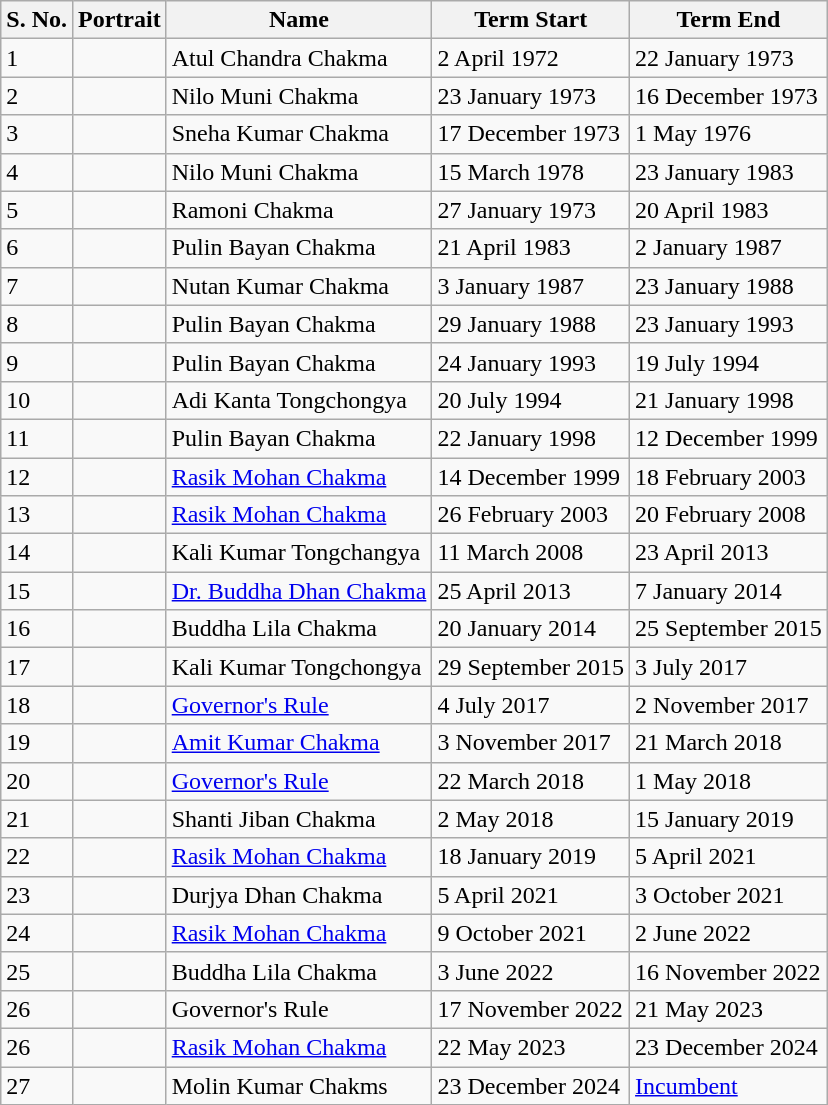<table class="wikitable">
<tr>
<th>S. No.</th>
<th>Portrait</th>
<th>Name</th>
<th>Term Start</th>
<th>Term End</th>
</tr>
<tr>
<td>1</td>
<td></td>
<td>Atul Chandra Chakma</td>
<td>2 April 1972</td>
<td>22 January 1973</td>
</tr>
<tr>
<td>2</td>
<td></td>
<td>Nilo Muni Chakma</td>
<td>23 January 1973</td>
<td>16 December 1973</td>
</tr>
<tr>
<td>3</td>
<td></td>
<td>Sneha Kumar Chakma</td>
<td>17 December 1973</td>
<td>1 May 1976</td>
</tr>
<tr>
<td>4</td>
<td></td>
<td>Nilo Muni Chakma</td>
<td>15 March 1978</td>
<td>23 January 1983</td>
</tr>
<tr>
<td>5</td>
<td></td>
<td>Ramoni Chakma</td>
<td>27 January 1973</td>
<td>20 April 1983</td>
</tr>
<tr>
<td>6</td>
<td></td>
<td>Pulin Bayan Chakma</td>
<td>21 April 1983</td>
<td>2 January 1987</td>
</tr>
<tr>
<td>7</td>
<td></td>
<td>Nutan Kumar Chakma</td>
<td>3 January 1987</td>
<td>23 January 1988</td>
</tr>
<tr>
<td>8</td>
<td></td>
<td>Pulin Bayan Chakma</td>
<td>29 January 1988</td>
<td>23 January 1993</td>
</tr>
<tr>
<td>9</td>
<td></td>
<td>Pulin Bayan Chakma</td>
<td>24 January 1993</td>
<td>19 July 1994</td>
</tr>
<tr>
<td>10</td>
<td></td>
<td>Adi Kanta Tongchongya</td>
<td>20 July 1994</td>
<td>21 January 1998</td>
</tr>
<tr>
<td>11</td>
<td></td>
<td>Pulin Bayan Chakma</td>
<td>22 January 1998</td>
<td>12 December 1999</td>
</tr>
<tr>
<td>12</td>
<td></td>
<td><a href='#'>Rasik Mohan Chakma</a></td>
<td>14 December 1999</td>
<td>18 February 2003</td>
</tr>
<tr>
<td>13</td>
<td></td>
<td><a href='#'>Rasik Mohan Chakma</a></td>
<td>26 February 2003</td>
<td>20 February 2008</td>
</tr>
<tr>
<td>14</td>
<td></td>
<td>Kali Kumar Tongchangya</td>
<td>11 March 2008</td>
<td>23 April 2013</td>
</tr>
<tr>
<td>15</td>
<td></td>
<td><a href='#'>Dr. Buddha Dhan Chakma</a></td>
<td>25 April 2013</td>
<td>7 January 2014</td>
</tr>
<tr>
<td>16</td>
<td></td>
<td>Buddha Lila Chakma</td>
<td>20 January 2014</td>
<td>25 September 2015</td>
</tr>
<tr>
<td>17</td>
<td></td>
<td>Kali Kumar Tongchongya</td>
<td>29 September 2015</td>
<td>3 July 2017</td>
</tr>
<tr>
<td>18</td>
<td></td>
<td><a href='#'>Governor's Rule</a></td>
<td>4 July 2017</td>
<td>2 November 2017</td>
</tr>
<tr>
<td>19</td>
<td></td>
<td><a href='#'>Amit Kumar Chakma</a></td>
<td>3 November 2017</td>
<td>21 March 2018</td>
</tr>
<tr>
<td>20</td>
<td></td>
<td><a href='#'>Governor's Rule</a></td>
<td>22 March 2018</td>
<td>1 May 2018</td>
</tr>
<tr>
<td>21</td>
<td></td>
<td>Shanti Jiban Chakma</td>
<td>2 May 2018</td>
<td>15 January 2019</td>
</tr>
<tr>
<td>22</td>
<td></td>
<td><a href='#'>Rasik Mohan Chakma</a></td>
<td>18 January 2019</td>
<td>5 April 2021</td>
</tr>
<tr>
<td>23</td>
<td></td>
<td>Durjya Dhan Chakma</td>
<td>5 April 2021</td>
<td>3 October 2021</td>
</tr>
<tr>
<td>24</td>
<td></td>
<td><a href='#'>Rasik Mohan Chakma</a></td>
<td>9 October 2021</td>
<td>2 June 2022</td>
</tr>
<tr>
<td>25</td>
<td></td>
<td>Buddha Lila Chakma</td>
<td>3 June 2022</td>
<td>16 November 2022</td>
</tr>
<tr>
<td>26</td>
<td></td>
<td>Governor's Rule</td>
<td>17 November 2022</td>
<td>21 May 2023</td>
</tr>
<tr>
<td>26</td>
<td></td>
<td><a href='#'>Rasik Mohan Chakma</a></td>
<td>22 May 2023</td>
<td>23 December 2024</td>
</tr>
<tr>
<td>27</td>
<td></td>
<td>Molin Kumar Chakms</td>
<td>23 December 2024</td>
<td><a href='#'>Incumbent</a></td>
</tr>
</table>
